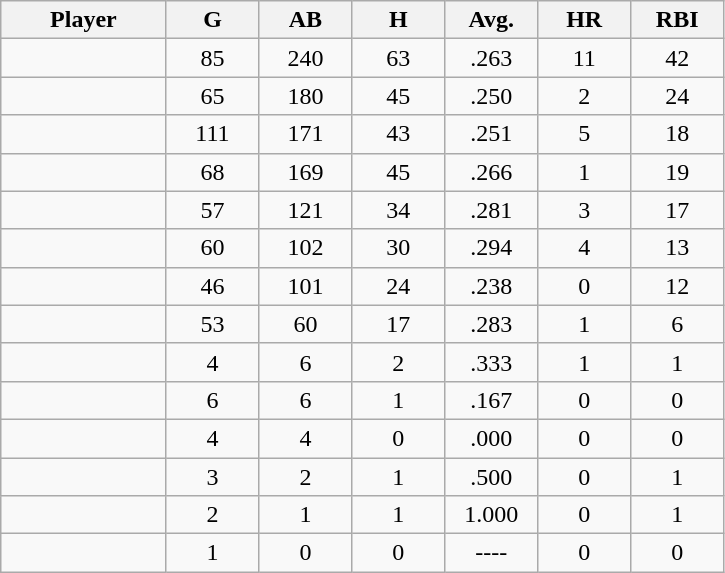<table class="wikitable sortable">
<tr>
<th bgcolor="#DDDDFF" width="16%">Player</th>
<th bgcolor="#DDDDFF" width="9%">G</th>
<th bgcolor="#DDDDFF" width="9%">AB</th>
<th bgcolor="#DDDDFF" width="9%">H</th>
<th bgcolor="#DDDDFF" width="9%">Avg.</th>
<th bgcolor="#DDDDFF" width="9%">HR</th>
<th bgcolor="#DDDDFF" width="9%">RBI</th>
</tr>
<tr align="center">
<td></td>
<td>85</td>
<td>240</td>
<td>63</td>
<td>.263</td>
<td>11</td>
<td>42</td>
</tr>
<tr align="center">
<td></td>
<td>65</td>
<td>180</td>
<td>45</td>
<td>.250</td>
<td>2</td>
<td>24</td>
</tr>
<tr align="center">
<td></td>
<td>111</td>
<td>171</td>
<td>43</td>
<td>.251</td>
<td>5</td>
<td>18</td>
</tr>
<tr align="center">
<td></td>
<td>68</td>
<td>169</td>
<td>45</td>
<td>.266</td>
<td>1</td>
<td>19</td>
</tr>
<tr align="center">
<td></td>
<td>57</td>
<td>121</td>
<td>34</td>
<td>.281</td>
<td>3</td>
<td>17</td>
</tr>
<tr align="center">
<td></td>
<td>60</td>
<td>102</td>
<td>30</td>
<td>.294</td>
<td>4</td>
<td>13</td>
</tr>
<tr align="center">
<td></td>
<td>46</td>
<td>101</td>
<td>24</td>
<td>.238</td>
<td>0</td>
<td>12</td>
</tr>
<tr align="center">
<td></td>
<td>53</td>
<td>60</td>
<td>17</td>
<td>.283</td>
<td>1</td>
<td>6</td>
</tr>
<tr align="center">
<td></td>
<td>4</td>
<td>6</td>
<td>2</td>
<td>.333</td>
<td>1</td>
<td>1</td>
</tr>
<tr align="center">
<td></td>
<td>6</td>
<td>6</td>
<td>1</td>
<td>.167</td>
<td>0</td>
<td>0</td>
</tr>
<tr align="center">
<td></td>
<td>4</td>
<td>4</td>
<td>0</td>
<td>.000</td>
<td>0</td>
<td>0</td>
</tr>
<tr align="center">
<td></td>
<td>3</td>
<td>2</td>
<td>1</td>
<td>.500</td>
<td>0</td>
<td>1</td>
</tr>
<tr align="center">
<td></td>
<td>2</td>
<td>1</td>
<td>1</td>
<td>1.000</td>
<td>0</td>
<td>1</td>
</tr>
<tr align="center">
<td></td>
<td>1</td>
<td>0</td>
<td>0</td>
<td>----</td>
<td>0</td>
<td>0</td>
</tr>
</table>
